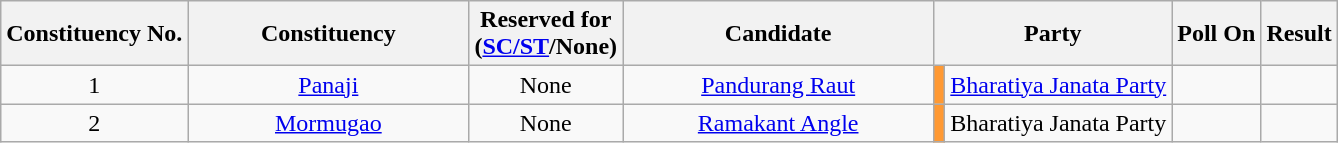<table class="wikitable sortable" style="text-align:center">
<tr>
<th>Constituency No.</th>
<th style="width:180px;">Constituency</th>
<th>Reserved for<br>(<a href='#'>SC/ST</a>/None)</th>
<th style="width:200px;">Candidate</th>
<th colspan="2">Party</th>
<th>Poll On</th>
<th>Result</th>
</tr>
<tr>
<td style="text-align:center;">1</td>
<td><a href='#'>Panaji</a></td>
<td>None</td>
<td><a href='#'>Pandurang Raut</a></td>
<td bgcolor=#FF9933></td>
<td><a href='#'>Bharatiya Janata Party</a></td>
<td></td>
<td></td>
</tr>
<tr>
<td style="text-align:center;">2</td>
<td><a href='#'>Mormugao</a></td>
<td>None</td>
<td><a href='#'>Ramakant Angle</a></td>
<td bgcolor=#FF9933></td>
<td>Bharatiya Janata Party</td>
<td></td>
<td></td>
</tr>
</table>
